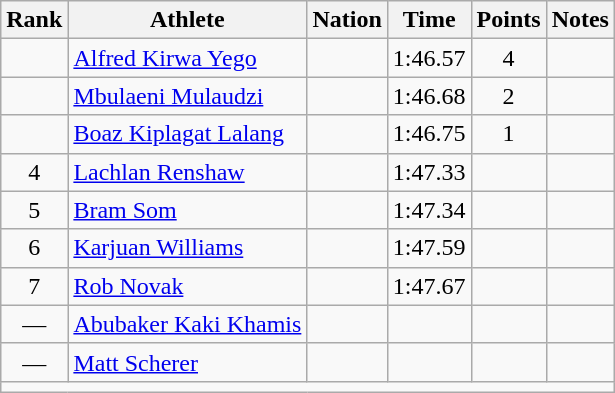<table class="wikitable mw-datatable sortable" style="text-align:center;">
<tr>
<th>Rank</th>
<th>Athlete</th>
<th>Nation</th>
<th>Time</th>
<th>Points</th>
<th>Notes</th>
</tr>
<tr>
<td></td>
<td align=left><a href='#'>Alfred Kirwa Yego</a></td>
<td align=left></td>
<td>1:46.57</td>
<td>4</td>
<td></td>
</tr>
<tr>
<td></td>
<td align=left><a href='#'>Mbulaeni Mulaudzi</a></td>
<td align=left></td>
<td>1:46.68</td>
<td>2</td>
<td></td>
</tr>
<tr>
<td></td>
<td align=left><a href='#'>Boaz Kiplagat Lalang</a></td>
<td align=left></td>
<td>1:46.75</td>
<td>1</td>
<td></td>
</tr>
<tr>
<td>4</td>
<td align=left><a href='#'>Lachlan Renshaw</a></td>
<td align=left></td>
<td>1:47.33</td>
<td></td>
<td></td>
</tr>
<tr>
<td>5</td>
<td align=left><a href='#'>Bram Som</a></td>
<td align=left></td>
<td>1:47.34</td>
<td></td>
<td></td>
</tr>
<tr>
<td>6</td>
<td align=left><a href='#'>Karjuan Williams</a></td>
<td align=left></td>
<td>1:47.59</td>
<td></td>
<td></td>
</tr>
<tr>
<td>7</td>
<td align=left><a href='#'>Rob Novak</a></td>
<td align=left></td>
<td>1:47.67</td>
<td></td>
<td></td>
</tr>
<tr>
<td>—</td>
<td align=left><a href='#'>Abubaker Kaki Khamis</a></td>
<td align=left></td>
<td></td>
<td></td>
<td></td>
</tr>
<tr>
<td>—</td>
<td align=left><a href='#'>Matt Scherer</a></td>
<td align=left></td>
<td></td>
<td></td>
<td></td>
</tr>
<tr class="sortbottom">
<td colspan=6></td>
</tr>
</table>
